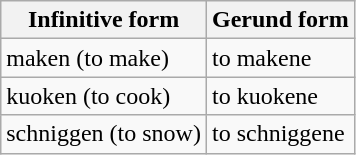<table class="wikitable">
<tr>
<th>Infinitive form</th>
<th>Gerund form</th>
</tr>
<tr>
<td>maken (to make)</td>
<td>to makene</td>
</tr>
<tr>
<td>kuoken (to cook)</td>
<td>to kuokene</td>
</tr>
<tr>
<td>schniggen (to snow)</td>
<td>to schniggene</td>
</tr>
</table>
